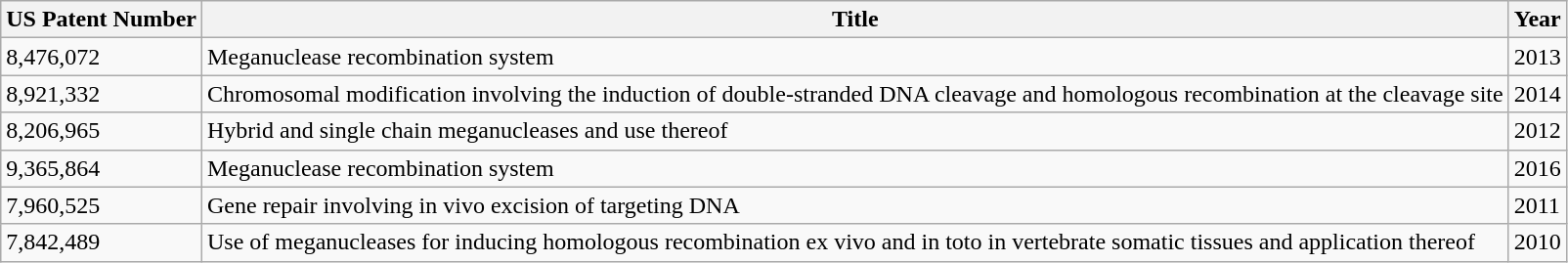<table class="wikitable sortable mw-collapsible">
<tr>
<th>US Patent Number</th>
<th>Title</th>
<th>Year</th>
</tr>
<tr>
<td>8,476,072</td>
<td>Meganuclease recombination system</td>
<td>2013</td>
</tr>
<tr>
<td>8,921,332</td>
<td>Chromosomal modification involving the induction of double-stranded DNA cleavage and homologous recombination at the cleavage site</td>
<td>2014</td>
</tr>
<tr>
<td>8,206,965</td>
<td>Hybrid and single chain meganucleases and use thereof</td>
<td>2012</td>
</tr>
<tr>
<td>9,365,864</td>
<td>Meganuclease recombination system</td>
<td>2016</td>
</tr>
<tr>
<td>7,960,525</td>
<td>Gene repair involving in vivo excision of targeting DNA</td>
<td>2011</td>
</tr>
<tr>
<td>7,842,489</td>
<td>Use of meganucleases for inducing homologous recombination ex vivo and in toto in vertebrate somatic tissues and application thereof</td>
<td>2010</td>
</tr>
</table>
